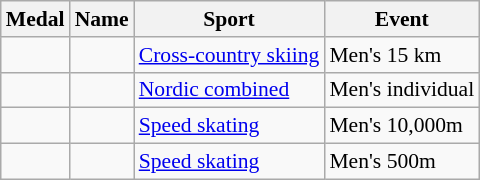<table class="wikitable sortable" style="font-size:90%">
<tr>
<th>Medal</th>
<th>Name</th>
<th>Sport</th>
<th>Event</th>
</tr>
<tr>
<td></td>
<td></td>
<td><a href='#'>Cross-country skiing</a></td>
<td>Men's 15 km</td>
</tr>
<tr>
<td></td>
<td></td>
<td><a href='#'>Nordic combined</a></td>
<td>Men's individual</td>
</tr>
<tr>
<td></td>
<td></td>
<td><a href='#'>Speed skating</a></td>
<td>Men's 10,000m</td>
</tr>
<tr>
<td></td>
<td></td>
<td><a href='#'>Speed skating</a></td>
<td>Men's 500m</td>
</tr>
</table>
